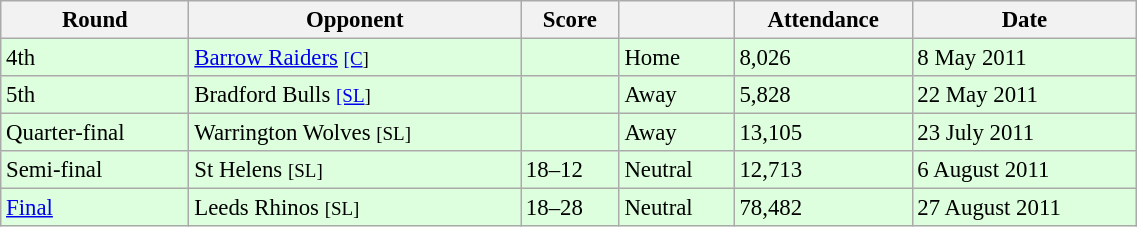<table class="wikitable" style="font-size:95%;" width="60%">
<tr>
<th>Round</th>
<th>Opponent</th>
<th>Score</th>
<th></th>
<th>Attendance</th>
<th>Date</th>
</tr>
<tr bgcolor="#ddffdd">
<td>4th</td>
<td> <a href='#'>Barrow Raiders</a> <small><a href='#'>[C</a>]</small></td>
<td></td>
<td>Home</td>
<td>8,026</td>
<td>8 May 2011</td>
</tr>
<tr bgcolor="#ddffdd">
<td>5th</td>
<td> Bradford Bulls <small><a href='#'>[SL</a>]</small></td>
<td></td>
<td>Away</td>
<td>5,828</td>
<td>22 May 2011</td>
</tr>
<tr bgcolor="#ddffdd">
<td>Quarter-final</td>
<td> Warrington Wolves <small>[SL]</small></td>
<td></td>
<td>Away</td>
<td>13,105</td>
<td>23 July 2011</td>
</tr>
<tr bgcolor="#ddffdd">
<td>Semi-final</td>
<td> St Helens <small>[SL]</small></td>
<td>18–12</td>
<td>Neutral</td>
<td>12,713</td>
<td>6 August 2011</td>
</tr>
<tr bgcolor="#ddffdd">
<td><a href='#'>Final</a></td>
<td> Leeds Rhinos <small>[SL]</small></td>
<td>18–28</td>
<td>Neutral</td>
<td>78,482</td>
<td>27 August 2011</td>
</tr>
</table>
